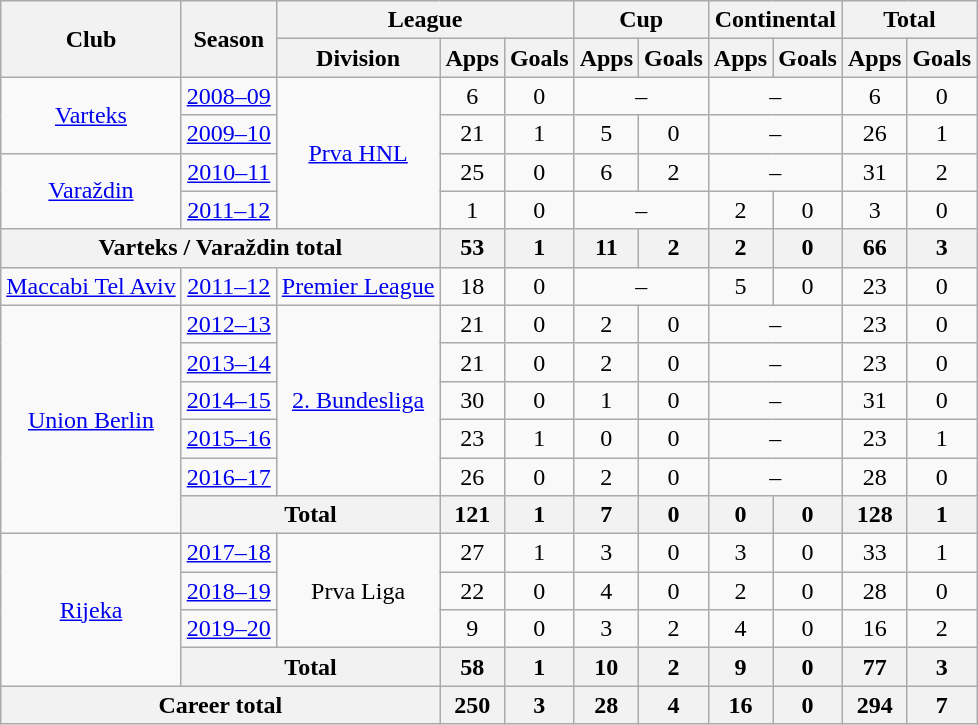<table class="wikitable" style="text-align:center">
<tr>
<th rowspan="2">Club</th>
<th rowspan="2">Season</th>
<th colspan="3">League</th>
<th colspan="2">Cup</th>
<th colspan="2">Continental</th>
<th colspan="2">Total</th>
</tr>
<tr>
<th>Division</th>
<th>Apps</th>
<th>Goals</th>
<th>Apps</th>
<th>Goals</th>
<th>Apps</th>
<th>Goals</th>
<th>Apps</th>
<th>Goals</th>
</tr>
<tr>
<td rowspan="2"><a href='#'>Varteks</a></td>
<td><a href='#'>2008–09</a></td>
<td rowspan="4"><a href='#'>Prva HNL</a></td>
<td>6</td>
<td>0</td>
<td colspan="2">–</td>
<td colspan="2">–</td>
<td>6</td>
<td>0</td>
</tr>
<tr>
<td><a href='#'>2009–10</a></td>
<td>21</td>
<td>1</td>
<td>5</td>
<td>0</td>
<td colspan="2">–</td>
<td>26</td>
<td>1</td>
</tr>
<tr>
<td rowspan="2"><a href='#'>Varaždin</a></td>
<td><a href='#'>2010–11</a></td>
<td>25</td>
<td>0</td>
<td>6</td>
<td>2</td>
<td colspan="2">–</td>
<td>31</td>
<td>2</td>
</tr>
<tr>
<td><a href='#'>2011–12</a></td>
<td>1</td>
<td>0</td>
<td colspan="2">–</td>
<td>2</td>
<td>0</td>
<td>3</td>
<td>0</td>
</tr>
<tr>
<th colspan="3">Varteks / Varaždin total</th>
<th>53</th>
<th>1</th>
<th>11</th>
<th>2</th>
<th>2</th>
<th>0</th>
<th>66</th>
<th>3</th>
</tr>
<tr>
<td><a href='#'>Maccabi Tel Aviv</a></td>
<td><a href='#'>2011–12</a></td>
<td><a href='#'>Premier League</a></td>
<td>18</td>
<td>0</td>
<td colspan="2">–</td>
<td>5</td>
<td>0</td>
<td>23</td>
<td>0</td>
</tr>
<tr>
<td rowspan="6"><a href='#'>Union Berlin</a></td>
<td><a href='#'>2012–13</a></td>
<td rowspan="5"><a href='#'>2. Bundesliga</a></td>
<td>21</td>
<td>0</td>
<td>2</td>
<td>0</td>
<td colspan="2">–</td>
<td>23</td>
<td>0</td>
</tr>
<tr>
<td><a href='#'>2013–14</a></td>
<td>21</td>
<td>0</td>
<td>2</td>
<td>0</td>
<td colspan="2">–</td>
<td>23</td>
<td>0</td>
</tr>
<tr>
<td><a href='#'>2014–15</a></td>
<td>30</td>
<td>0</td>
<td>1</td>
<td>0</td>
<td colspan="2">–</td>
<td>31</td>
<td>0</td>
</tr>
<tr>
<td><a href='#'>2015–16</a></td>
<td>23</td>
<td>1</td>
<td>0</td>
<td>0</td>
<td colspan="2">–</td>
<td>23</td>
<td>1</td>
</tr>
<tr>
<td><a href='#'>2016–17</a></td>
<td>26</td>
<td>0</td>
<td>2</td>
<td>0</td>
<td colspan="2">–</td>
<td>28</td>
<td>0</td>
</tr>
<tr>
<th colspan="2">Total</th>
<th>121</th>
<th>1</th>
<th>7</th>
<th>0</th>
<th>0</th>
<th>0</th>
<th>128</th>
<th>1</th>
</tr>
<tr>
<td rowspan="4"><a href='#'>Rijeka</a></td>
<td><a href='#'>2017–18</a></td>
<td rowspan="3">Prva Liga</td>
<td>27</td>
<td>1</td>
<td>3</td>
<td>0</td>
<td>3</td>
<td>0</td>
<td>33</td>
<td>1</td>
</tr>
<tr>
<td><a href='#'>2018–19</a></td>
<td>22</td>
<td>0</td>
<td>4</td>
<td>0</td>
<td>2</td>
<td>0</td>
<td>28</td>
<td>0</td>
</tr>
<tr>
<td><a href='#'>2019–20</a></td>
<td>9</td>
<td>0</td>
<td>3</td>
<td>2</td>
<td>4</td>
<td>0</td>
<td>16</td>
<td>2</td>
</tr>
<tr>
<th colspan="2">Total</th>
<th>58</th>
<th>1</th>
<th>10</th>
<th>2</th>
<th>9</th>
<th>0</th>
<th>77</th>
<th>3</th>
</tr>
<tr>
<th colspan="3">Career total</th>
<th>250</th>
<th>3</th>
<th>28</th>
<th>4</th>
<th>16</th>
<th>0</th>
<th>294</th>
<th>7</th>
</tr>
</table>
